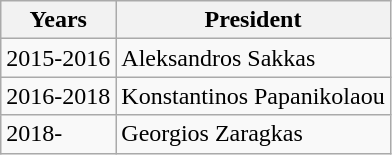<table class="wikitable" style="text-align: left">
<tr>
<th>Years</th>
<th>President</th>
</tr>
<tr>
<td>2015-2016</td>
<td>Aleksandros Sakkas</td>
</tr>
<tr>
<td>2016-2018</td>
<td>Konstantinos Papanikolaou</td>
</tr>
<tr>
<td>2018-</td>
<td>Georgios Zaragkas</td>
</tr>
</table>
